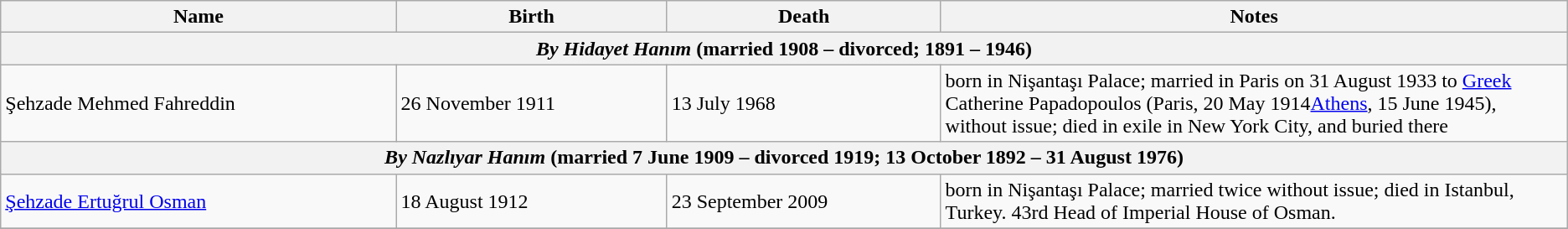<table class="wikitable">
<tr>
<th>Name</th>
<th>Birth</th>
<th>Death</th>
<th style="width:40%;">Notes</th>
</tr>
<tr>
<th colspan="4"><strong><em>By Hidayet Hanım</em></strong> (married 1908 – divorced; 1891 – 1946)</th>
</tr>
<tr>
<td>Şehzade Mehmed Fahreddin</td>
<td>26 November 1911</td>
<td>13 July 1968</td>
<td>born in Nişantaşı Palace; married in Paris on 31 August 1933 to <a href='#'>Greek</a> Catherine Papadopoulos (Paris, 20 May 1914<a href='#'>Athens</a>, 15 June 1945), without issue; died in exile in New York City, and buried there</td>
</tr>
<tr>
<th colspan="4"><strong><em>By Nazlıyar Hanım</em></strong> (married 7 June 1909 – divorced 1919; 13 October 1892 – 31 August 1976)</th>
</tr>
<tr>
<td><a href='#'>Şehzade Ertuğrul Osman</a></td>
<td>18 August 1912</td>
<td>23 September 2009</td>
<td>born in Nişantaşı Palace; married twice without issue; died in Istanbul, Turkey. 43rd Head of Imperial House of Osman.</td>
</tr>
<tr>
</tr>
</table>
